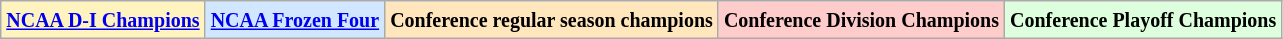<table class="wikitable">
<tr>
<td bgcolor="#FFF3BF"><small><strong><a href='#'>NCAA D-I Champions</a> </strong></small></td>
<td bgcolor="#D0E7FF"><small><strong><a href='#'>NCAA Frozen Four</a></strong></small></td>
<td bgcolor="#FFE6BD"><small><strong>Conference regular season champions</strong></small></td>
<td bgcolor="#FFCCCC"><small><strong>Conference Division Champions</strong></small></td>
<td bgcolor="#ddffdd"><small><strong>Conference Playoff Champions</strong></small></td>
</tr>
</table>
